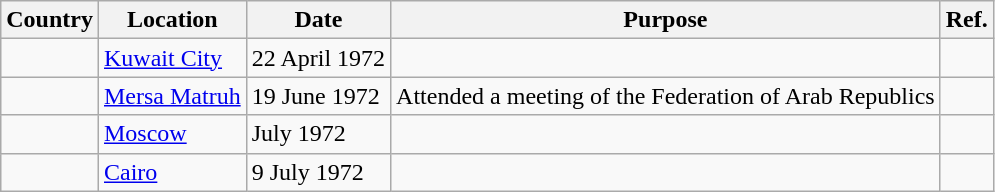<table class="wikitable">
<tr>
<th>Country</th>
<th>Location</th>
<th>Date</th>
<th>Purpose</th>
<th>Ref.</th>
</tr>
<tr>
<td></td>
<td><a href='#'>Kuwait City</a></td>
<td>22 April 1972</td>
<td></td>
<td></td>
</tr>
<tr>
<td></td>
<td><a href='#'>Mersa Matruh</a></td>
<td>19 June 1972</td>
<td>Attended a meeting of the Federation of Arab Republics</td>
<td></td>
</tr>
<tr>
<td></td>
<td><a href='#'>Moscow</a></td>
<td>July 1972</td>
<td></td>
<td></td>
</tr>
<tr>
<td></td>
<td><a href='#'>Cairo</a></td>
<td>9 July 1972</td>
<td></td>
<td></td>
</tr>
</table>
